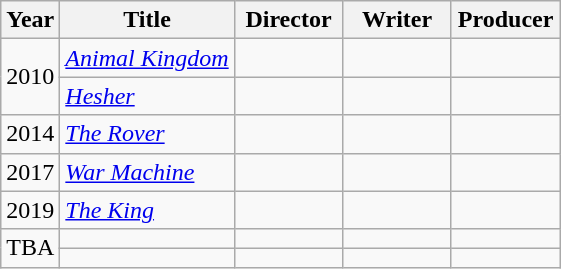<table class="wikitable">
<tr>
<th>Year</th>
<th>Title</th>
<th width="65">Director</th>
<th width="65">Writer</th>
<th width="65">Producer</th>
</tr>
<tr>
<td rowspan="2">2010</td>
<td><em><a href='#'>Animal Kingdom</a></em></td>
<td></td>
<td></td>
<td></td>
</tr>
<tr>
<td><em><a href='#'>Hesher</a></em></td>
<td></td>
<td></td>
<td></td>
</tr>
<tr>
<td>2014</td>
<td><em><a href='#'>The Rover</a></em></td>
<td></td>
<td></td>
<td></td>
</tr>
<tr>
<td>2017</td>
<td><em><a href='#'>War Machine</a></em></td>
<td></td>
<td></td>
<td></td>
</tr>
<tr>
<td>2019</td>
<td><em><a href='#'>The King</a></em></td>
<td></td>
<td></td>
<td></td>
</tr>
<tr>
<td rowspan="2">TBA</td>
<td></td>
<td></td>
<td></td>
<td></td>
</tr>
<tr>
<td></td>
<td></td>
<td></td>
<td></td>
</tr>
</table>
